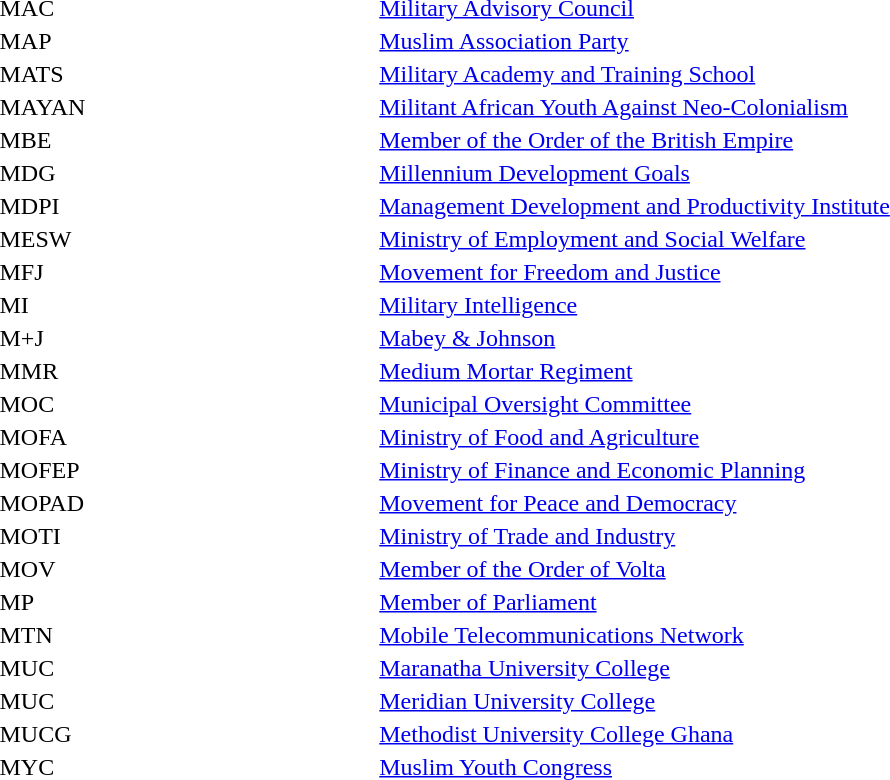<table width="100%" style="text-verticalalign:top">
<tr>
<td width="20%">MAC</td>
<td width="40%"><a href='#'>Military Advisory Council</a></td>
<td width="40%"></td>
</tr>
<tr>
<td>MAP</td>
<td><a href='#'>Muslim Association Party</a></td>
<td></td>
</tr>
<tr>
<td>MATS</td>
<td><a href='#'>Military Academy and Training School</a></td>
<td></td>
</tr>
<tr>
<td>MAYAN</td>
<td><a href='#'>Militant African Youth Against Neo-Colonialism</a></td>
<td></td>
</tr>
<tr>
<td>MBE</td>
<td><a href='#'>Member of the Order of the British Empire</a></td>
<td></td>
</tr>
<tr>
<td>MDG</td>
<td><a href='#'>Millennium Development Goals</a></td>
<td></td>
</tr>
<tr>
<td>MDPI</td>
<td><a href='#'>Management Development and Productivity Institute</a></td>
<td></td>
</tr>
<tr>
<td>MESW</td>
<td><a href='#'>Ministry of Employment and Social Welfare</a></td>
<td></td>
</tr>
<tr>
<td>MFJ</td>
<td><a href='#'>Movement for Freedom and Justice</a></td>
<td></td>
</tr>
<tr>
<td>MI</td>
<td><a href='#'>Military Intelligence</a></td>
<td></td>
</tr>
<tr>
<td>M+J</td>
<td><a href='#'>Mabey & Johnson</a></td>
<td></td>
</tr>
<tr>
<td>MMR</td>
<td><a href='#'>Medium Mortar Regiment</a></td>
<td></td>
</tr>
<tr>
<td>MOC</td>
<td><a href='#'>Municipal Oversight Committee</a></td>
<td></td>
</tr>
<tr>
<td>MOFA</td>
<td><a href='#'>Ministry of Food and Agriculture</a></td>
<td></td>
</tr>
<tr>
<td>MOFEP</td>
<td><a href='#'>Ministry of Finance and Economic Planning</a></td>
<td></td>
</tr>
<tr>
<td>MOPAD</td>
<td><a href='#'>Movement for Peace and Democracy</a></td>
<td></td>
</tr>
<tr>
<td>MOTI</td>
<td><a href='#'>Ministry of Trade and Industry</a></td>
<td></td>
</tr>
<tr>
<td>MOV</td>
<td><a href='#'>Member of the Order of Volta</a></td>
<td></td>
</tr>
<tr>
<td>MP</td>
<td><a href='#'>Member of Parliament</a></td>
<td></td>
</tr>
<tr>
<td>MTN</td>
<td><a href='#'>Mobile Telecommunications Network</a></td>
<td></td>
</tr>
<tr>
<td>MUC</td>
<td><a href='#'>Maranatha University College</a></td>
<td></td>
</tr>
<tr>
<td>MUC</td>
<td><a href='#'>Meridian University College</a></td>
<td></td>
</tr>
<tr>
<td>MUCG</td>
<td><a href='#'>Methodist University College Ghana</a></td>
<td></td>
</tr>
<tr>
<td>MYC</td>
<td><a href='#'>Muslim Youth Congress</a></td>
<td></td>
</tr>
</table>
